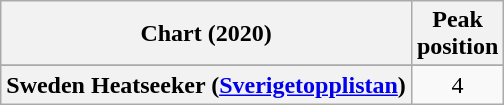<table class="wikitable sortable plainrowheaders" style="text-align:center">
<tr>
<th scope="col">Chart (2020)</th>
<th scope="col">Peak<br>position</th>
</tr>
<tr>
</tr>
<tr>
<th scope="row">Sweden Heatseeker (<a href='#'>Sverigetopplistan</a>)</th>
<td>4</td>
</tr>
</table>
